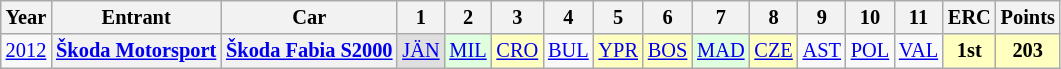<table class="wikitable" border="1" style="text-align:center; font-size:85%;">
<tr>
<th>Year</th>
<th>Entrant</th>
<th>Car</th>
<th>1</th>
<th>2</th>
<th>3</th>
<th>4</th>
<th>5</th>
<th>6</th>
<th>7</th>
<th>8</th>
<th>9</th>
<th>10</th>
<th>11</th>
<th>ERC</th>
<th>Points</th>
</tr>
<tr>
<td><a href='#'>2012</a></td>
<th nowrap><a href='#'>Škoda Motorsport</a></th>
<th nowrap><a href='#'>Škoda Fabia S2000</a></th>
<td style="background:#dfdfdf;"><a href='#'>JÄN</a><br></td>
<td style="background:#dfffdf;"><a href='#'>MIL</a><br></td>
<td style="background:#ffffbf;"><a href='#'>CRO</a><br></td>
<td><a href='#'>BUL</a></td>
<td style="background:#ffffbf;"><a href='#'>YPR</a><br></td>
<td style="background:#ffffbf;"><a href='#'>BOS</a><br></td>
<td style="background:#dfffdf;"><a href='#'>MAD</a><br></td>
<td style="background:#ffffbf;"><a href='#'>CZE</a><br></td>
<td><a href='#'>AST</a></td>
<td><a href='#'>POL</a></td>
<td><a href='#'>VAL</a></td>
<td style="background:#ffffbf;"><strong>1st</strong></td>
<td style="background:#ffffbf;"><strong>203</strong></td>
</tr>
</table>
